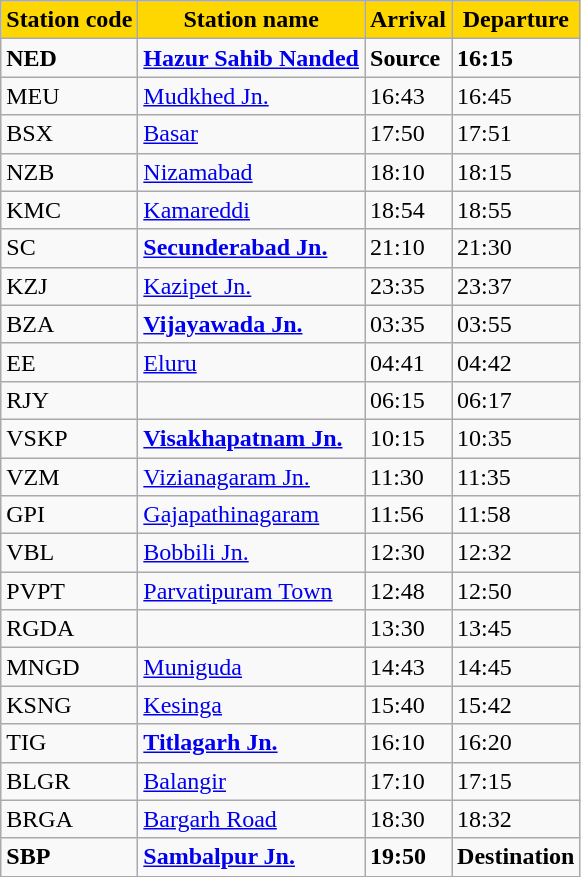<table class="wikitable">
<tr>
<th style="background:gold;">Station code</th>
<th ! style="background:gold;">Station name</th>
<th ! style="background:gold;">Arrival</th>
<th ! style="background:gold;">Departure</th>
</tr>
<tr>
<td valign="top"><strong>NED</strong></td>
<td valign="top"><strong><a href='#'>Hazur Sahib Nanded</a></strong></td>
<td valign="top"><strong>Source</strong></td>
<td valign="top"><strong>16:15</strong></td>
</tr>
<tr>
<td valign="top">MEU</td>
<td valign="top"><a href='#'> Mudkhed Jn.</a></td>
<td valign="top">16:43</td>
<td valign="top">16:45</td>
</tr>
<tr>
<td valign="top">BSX</td>
<td valign="top"><a href='#'>Basar</a></td>
<td valign="top">17:50</td>
<td valign="top">17:51</td>
</tr>
<tr>
<td valign="top">NZB</td>
<td valign="top"><a href='#'>Nizamabad</a></td>
<td valign="top">18:10</td>
<td valign="top">18:15</td>
</tr>
<tr>
<td valign="top">KMC</td>
<td valign="top"><a href='#'>Kamareddi</a></td>
<td valign="top">18:54</td>
<td valign="top">18:55</td>
</tr>
<tr>
<td valign="top">SC</td>
<td valign="top"><strong><a href='#'>Secunderabad Jn.</a></strong></td>
<td valign="top">21:10</td>
<td valign="top">21:30</td>
</tr>
<tr>
<td valign="top">KZJ</td>
<td valign="top"><a href='#'>Kazipet Jn.</a></td>
<td valign="top">23:35</td>
<td valign="top">23:37</td>
</tr>
<tr>
<td valign="top">BZA</td>
<td valign="top"><strong><a href='#'>Vijayawada Jn.</a></strong></td>
<td valign="top">03:35</td>
<td valign="top">03:55</td>
</tr>
<tr>
<td valign="top">EE</td>
<td valign="top"><a href='#'>Eluru</a></td>
<td valign="top">04:41</td>
<td valign="top">04:42</td>
</tr>
<tr>
<td valign="top">RJY</td>
<td valign="top"></td>
<td valign="top">06:15</td>
<td valign="top">06:17</td>
</tr>
<tr>
<td valign="top">VSKP</td>
<td valign="top"><strong><a href='#'>Visakhapatnam Jn.</a></strong></td>
<td valign="top">10:15</td>
<td valign="top">10:35</td>
</tr>
<tr>
<td valign="top">VZM</td>
<td valign="top"><a href='#'>Vizianagaram Jn.</a></td>
<td valign="top">11:30</td>
<td valign="top">11:35</td>
</tr>
<tr>
<td valign="top">GPI</td>
<td valign="top"><a href='#'>Gajapathinagaram</a></td>
<td valign="top">11:56</td>
<td valign="top">11:58</td>
</tr>
<tr>
<td valign="top">VBL</td>
<td valign="top"><a href='#'>Bobbili Jn.</a></td>
<td valign="top">12:30</td>
<td valign="top">12:32</td>
</tr>
<tr>
<td valign="top">PVPT</td>
<td valign="top"><a href='#'>Parvatipuram Town</a></td>
<td valign="top">12:48</td>
<td valign="top">12:50</td>
</tr>
<tr>
<td valign="top">RGDA</td>
<td valign="top"><strong></strong></td>
<td valign="top">13:30</td>
<td valign="top">13:45</td>
</tr>
<tr>
<td valign="top">MNGD</td>
<td valign="top"><a href='#'>Muniguda</a></td>
<td valign="top">14:43</td>
<td valign="top">14:45</td>
</tr>
<tr>
<td valign="top">KSNG</td>
<td valign="top"><a href='#'>Kesinga</a></td>
<td valign="top">15:40</td>
<td valign="top">15:42</td>
</tr>
<tr>
<td valign="top">TIG</td>
<td valign="top"><strong><a href='#'>Titlagarh Jn.</a></strong></td>
<td valign="top">16:10</td>
<td valign="top">16:20</td>
</tr>
<tr>
<td valign="top">BLGR</td>
<td valign="top"><a href='#'>Balangir</a></td>
<td valign="top">17:10</td>
<td valign="top">17:15</td>
</tr>
<tr>
<td valign="top">BRGA</td>
<td valign="top"><a href='#'>Bargarh Road</a></td>
<td valign="top">18:30</td>
<td valign="top">18:32</td>
</tr>
<tr>
<td valign="top"><strong>SBP</strong></td>
<td valign="top"><strong><a href='#'>Sambalpur Jn.</a></strong></td>
<td valign="top"><strong>19:50</strong></td>
<td valign="top"><strong>Destination</strong></td>
</tr>
</table>
